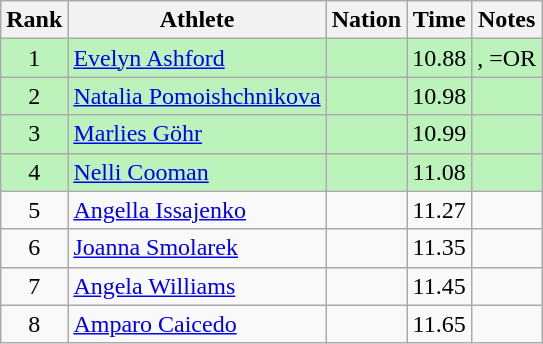<table class="wikitable sortable" style="text-align:center">
<tr>
<th>Rank</th>
<th>Athlete</th>
<th>Nation</th>
<th>Time</th>
<th>Notes</th>
</tr>
<tr style="background:#bbf3bb;">
<td>1</td>
<td align=left><a href='#'>Evelyn Ashford</a></td>
<td align=left></td>
<td>10.88</td>
<td>, =OR</td>
</tr>
<tr style="background:#bbf3bb;">
<td>2</td>
<td align=left><a href='#'>Natalia Pomoishchnikova</a></td>
<td align=left></td>
<td>10.98</td>
<td></td>
</tr>
<tr style="background:#bbf3bb;">
<td>3</td>
<td align=left><a href='#'>Marlies Göhr</a></td>
<td align=left></td>
<td>10.99</td>
<td></td>
</tr>
<tr style="background:#bbf3bb;">
<td>4</td>
<td align=left><a href='#'>Nelli Cooman</a></td>
<td align=left></td>
<td>11.08</td>
<td></td>
</tr>
<tr>
<td>5</td>
<td align=left><a href='#'>Angella Issajenko</a></td>
<td align=left></td>
<td>11.27</td>
<td></td>
</tr>
<tr>
<td>6</td>
<td align=left><a href='#'>Joanna Smolarek</a></td>
<td align=left></td>
<td>11.35</td>
<td></td>
</tr>
<tr>
<td>7</td>
<td align=left><a href='#'>Angela Williams</a></td>
<td align=left></td>
<td>11.45</td>
<td></td>
</tr>
<tr>
<td>8</td>
<td align=left><a href='#'>Amparo Caicedo</a></td>
<td align=left></td>
<td>11.65</td>
<td></td>
</tr>
</table>
